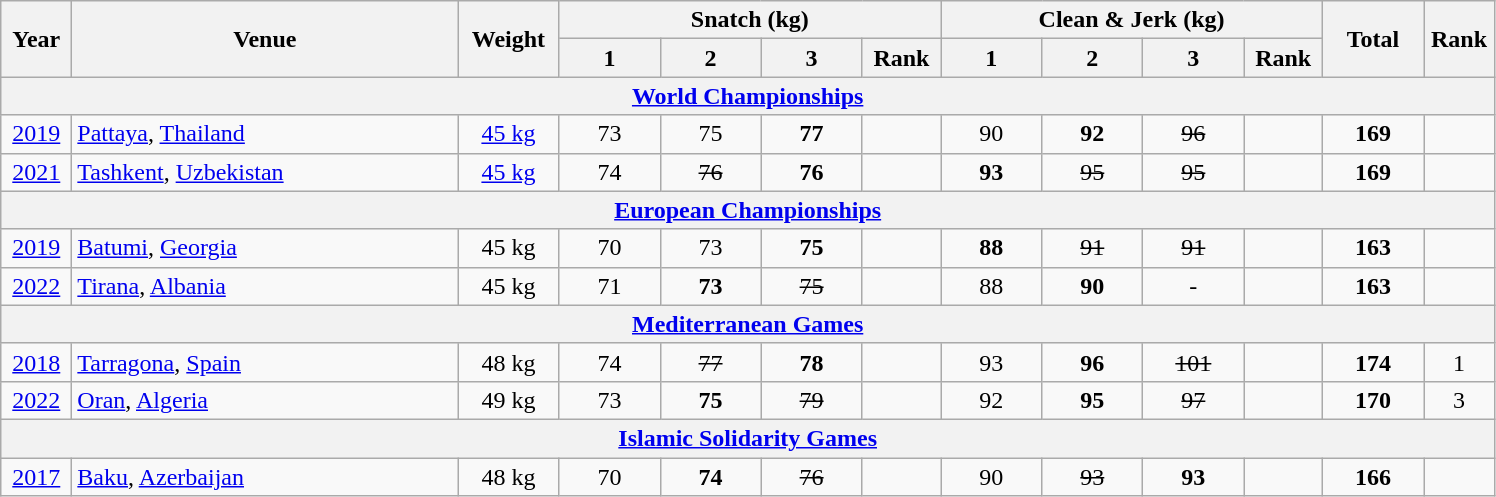<table class="wikitable" style="text-align:center;">
<tr>
<th rowspan=2 width=40>Year</th>
<th rowspan=2 width=250>Venue</th>
<th rowspan=2 width=60>Weight</th>
<th colspan=4>Snatch (kg)</th>
<th colspan=4>Clean & Jerk (kg)</th>
<th rowspan=2 width=60>Total</th>
<th rowspan=2 width=40>Rank</th>
</tr>
<tr>
<th width=60>1</th>
<th width=60>2</th>
<th width=60>3</th>
<th width=45>Rank</th>
<th width=60>1</th>
<th width=60>2</th>
<th width=60>3</th>
<th width=45>Rank</th>
</tr>
<tr>
<th colspan=13><a href='#'>World Championships</a></th>
</tr>
<tr>
<td><a href='#'>2019</a></td>
<td align="left"> <a href='#'>Pattaya</a>, <a href='#'>Thailand</a></td>
<td><a href='#'>45 kg</a></td>
<td>73</td>
<td>75</td>
<td><strong>77</strong></td>
<td></td>
<td>90</td>
<td><strong>92</strong></td>
<td><s>96</s></td>
<td></td>
<td><strong>169</strong></td>
<td></td>
</tr>
<tr>
<td><a href='#'>2021</a></td>
<td align="left"> <a href='#'>Tashkent</a>, <a href='#'>Uzbekistan</a></td>
<td><a href='#'>45 kg</a></td>
<td>74</td>
<td><s>76</s></td>
<td><strong>76</strong></td>
<td></td>
<td><strong>93</strong></td>
<td><s>95</s></td>
<td><s>95</s></td>
<td></td>
<td><strong>169</strong></td>
<td></td>
</tr>
<tr>
<th colspan=13><a href='#'>European Championships</a></th>
</tr>
<tr>
<td><a href='#'>2019</a></td>
<td align="left"> <a href='#'>Batumi</a>, <a href='#'>Georgia</a></td>
<td>45 kg</td>
<td>70</td>
<td>73</td>
<td><strong>75</strong></td>
<td></td>
<td><strong>88</strong></td>
<td><s>91</s></td>
<td><s>91</s></td>
<td></td>
<td><strong>163</strong></td>
<td></td>
</tr>
<tr>
<td><a href='#'>2022</a></td>
<td align="left"> <a href='#'>Tirana</a>, <a href='#'>Albania</a></td>
<td>45 kg</td>
<td>71</td>
<td><strong>73</strong></td>
<td><s>75</s></td>
<td></td>
<td>88</td>
<td><strong>90</strong></td>
<td>-</td>
<td></td>
<td><strong>163</strong></td>
<td></td>
</tr>
<tr>
<th colspan="13"><a href='#'>Mediterranean Games</a></th>
</tr>
<tr>
<td><a href='#'>2018</a></td>
<td align="left"> <a href='#'>Tarragona</a>, <a href='#'>Spain</a></td>
<td>48 kg</td>
<td>74</td>
<td><s>77</s></td>
<td><strong>78</strong></td>
<td></td>
<td>93</td>
<td><strong>96</strong></td>
<td><s>101</s></td>
<td></td>
<td><strong>174</strong></td>
<td>1</td>
</tr>
<tr>
<td><a href='#'>2022</a></td>
<td align="left"> <a href='#'>Oran</a>, <a href='#'>Algeria</a></td>
<td>49 kg</td>
<td>73</td>
<td><strong>75</strong></td>
<td><s>79</s></td>
<td></td>
<td>92</td>
<td><strong>95</strong></td>
<td><s>97</s></td>
<td></td>
<td><strong>170</strong></td>
<td>3</td>
</tr>
<tr>
<th colspan="13"><a href='#'>Islamic Solidarity Games</a></th>
</tr>
<tr>
<td><a href='#'>2017</a></td>
<td align="left"> <a href='#'>Baku</a>, <a href='#'>Azerbaijan</a></td>
<td>48 kg</td>
<td>70</td>
<td><strong>74</strong></td>
<td><s>76</s></td>
<td></td>
<td>90</td>
<td><s>93</s></td>
<td><strong>93</strong></td>
<td></td>
<td><strong>166</strong></td>
<td></td>
</tr>
</table>
